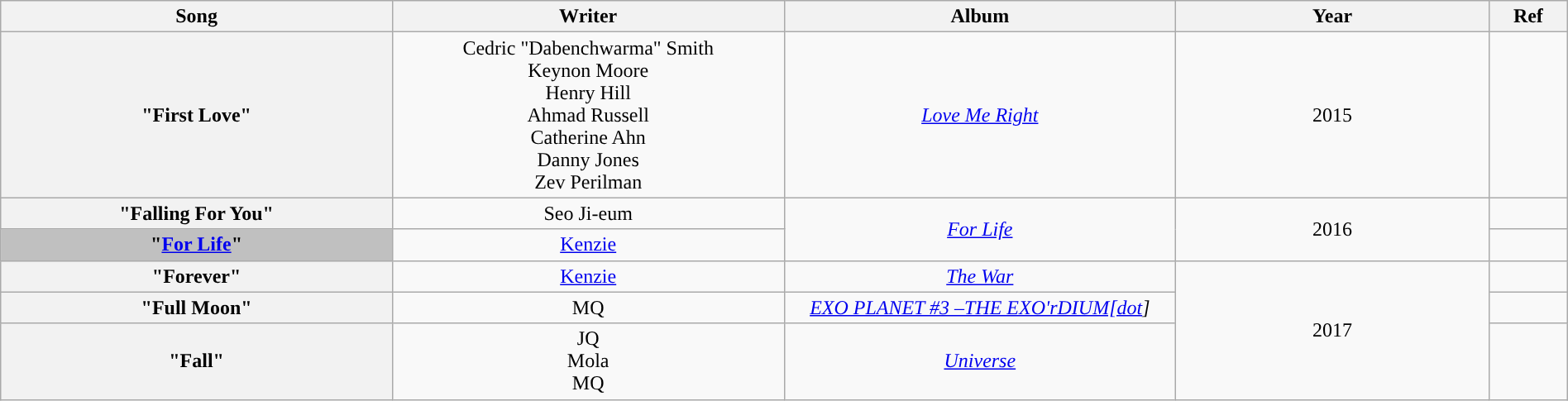<table class="wikitable" style="text-align:center; width:100%">
<tr>
<th style="width:25%">Song</th>
<th style="width:25%">Writer</th>
<th style="width:25%">Album</th>
<th style="width:20%">Year</th>
<th style="width:5%">Ref</th>
</tr>
<tr>
<th scope="row">"First Love"</th>
<td>Cedric "Dabenchwarma" Smith<br> Keynon Moore<br> Henry Hill<br> Ahmad Russell<br> Catherine Ahn<br> Danny Jones<br> Zev Perilman</td>
<td><em><a href='#'>Love Me Right</a></em></td>
<td>2015</td>
<td></td>
</tr>
<tr>
<th scope="row">"Falling For You"</th>
<td>Seo Ji-eum</td>
<td rowspan="2"><a href='#'><em>For Life</em></a></td>
<td rowspan="2">2016</td>
<td></td>
</tr>
<tr>
<th scope=row style="background-color:#C0C0C0">"<a href='#'>For Life</a>" </th>
<td><a href='#'>Kenzie</a></td>
<td></td>
</tr>
<tr>
<th scope=row>"Forever"</th>
<td><a href='#'>Kenzie</a></td>
<td><em><a href='#'>The War</a></em></td>
<td rowspan="3">2017</td>
<td></td>
</tr>
<tr>
<th scope="row">"Full Moon"</th>
<td>MQ</td>
<td><em><a href='#'>EXO PLANET #3 –THE EXO'rDIUM[dot</a>]</em></td>
<td></td>
</tr>
<tr>
<th scope="row">"Fall"</th>
<td>JQ<br>Mola<br>MQ</td>
<td><em><a href='#'>Universe</a></em></td>
<td></td>
</tr>
</table>
